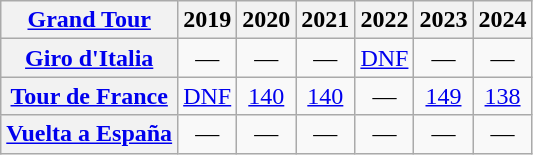<table class="wikitable plainrowheaders">
<tr>
<th scope="col"><a href='#'>Grand Tour</a></th>
<th scope="col">2019</th>
<th scope="col">2020</th>
<th scope="col">2021</th>
<th scope="col">2022</th>
<th scope="col">2023</th>
<th scope="col">2024</th>
</tr>
<tr style="text-align:center;">
<th scope="row"> <a href='#'>Giro d'Italia</a></th>
<td>—</td>
<td>—</td>
<td>—</td>
<td><a href='#'>DNF</a></td>
<td>—</td>
<td>—</td>
</tr>
<tr style="text-align:center;">
<th scope="row"> <a href='#'>Tour de France</a></th>
<td><a href='#'>DNF</a></td>
<td><a href='#'>140</a></td>
<td><a href='#'>140</a></td>
<td>—</td>
<td><a href='#'>149</a></td>
<td><a href='#'>138</a></td>
</tr>
<tr style="text-align:center;">
<th scope="row"> <a href='#'>Vuelta a España</a></th>
<td>—</td>
<td>—</td>
<td>—</td>
<td>—</td>
<td>—</td>
<td>—</td>
</tr>
</table>
